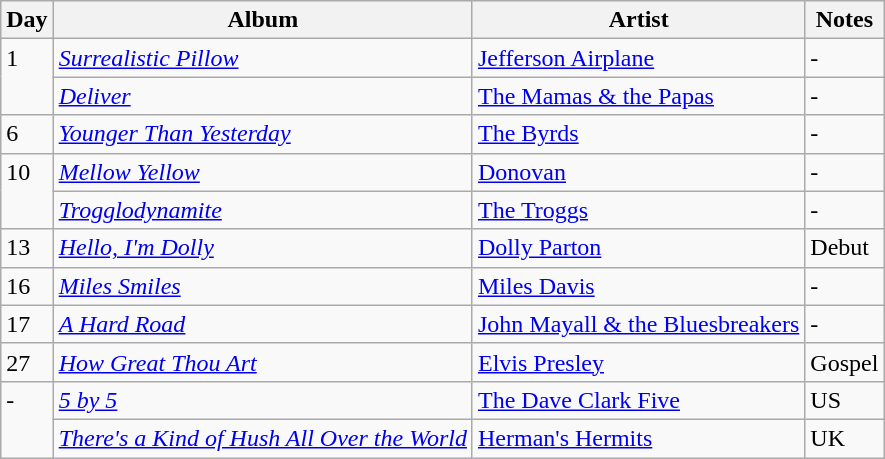<table class="wikitable">
<tr>
<th>Day</th>
<th>Album</th>
<th>Artist</th>
<th>Notes</th>
</tr>
<tr>
<td rowspan="2" valign="top">1</td>
<td><em><a href='#'>Surrealistic Pillow</a></em></td>
<td><a href='#'>Jefferson Airplane</a></td>
<td>-</td>
</tr>
<tr>
<td><em><a href='#'>Deliver</a></em></td>
<td><a href='#'>The Mamas & the Papas</a></td>
<td>-</td>
</tr>
<tr>
<td rowspan="1" valign="top">6</td>
<td><em><a href='#'>Younger Than Yesterday</a></em></td>
<td><a href='#'>The Byrds</a></td>
<td>-</td>
</tr>
<tr>
<td rowspan="2" valign="top">10</td>
<td><em><a href='#'>Mellow Yellow</a></em></td>
<td><a href='#'>Donovan</a></td>
<td>-</td>
</tr>
<tr>
<td><em><a href='#'>Trogglodynamite</a></em></td>
<td><a href='#'>The Troggs</a></td>
<td>-</td>
</tr>
<tr>
<td rowspan="1" valign="top">13</td>
<td><em><a href='#'>Hello, I'm Dolly</a></em></td>
<td><a href='#'>Dolly Parton</a></td>
<td>Debut</td>
</tr>
<tr>
<td rowspan="1" valign="top">16</td>
<td><em><a href='#'>Miles Smiles</a></em></td>
<td><a href='#'>Miles Davis</a></td>
<td>-</td>
</tr>
<tr>
<td rowspan="1" valign="top">17</td>
<td><em><a href='#'>A Hard Road</a></em></td>
<td><a href='#'>John Mayall & the Bluesbreakers</a></td>
<td>-</td>
</tr>
<tr>
<td rowspan="1" valign="top">27</td>
<td><em><a href='#'>How Great Thou Art</a></em></td>
<td><a href='#'>Elvis Presley</a></td>
<td>Gospel</td>
</tr>
<tr>
<td rowspan="2" valign="top">-</td>
<td><em><a href='#'>5 by 5</a></em></td>
<td><a href='#'>The Dave Clark Five</a></td>
<td>US</td>
</tr>
<tr>
<td><em><a href='#'>There's a Kind of Hush All Over the World</a></em></td>
<td><a href='#'>Herman's Hermits</a></td>
<td>UK</td>
</tr>
</table>
